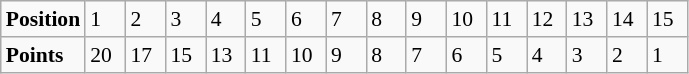<table class="wikitable" style="font-size: 90%;">
<tr>
<td><strong>Position</strong></td>
<td width=20>1</td>
<td width=20>2</td>
<td width=20>3</td>
<td width=20>4</td>
<td width=20>5</td>
<td width=20>6</td>
<td width=20>7</td>
<td width=20>8</td>
<td width=20>9</td>
<td width=20>10</td>
<td width=20>11</td>
<td width=20>12</td>
<td width=20>13</td>
<td width=20>14</td>
<td width=20>15</td>
</tr>
<tr>
<td><strong>Points</strong></td>
<td>20</td>
<td>17</td>
<td>15</td>
<td>13</td>
<td>11</td>
<td>10</td>
<td>9</td>
<td>8</td>
<td>7</td>
<td>6</td>
<td>5</td>
<td>4</td>
<td>3</td>
<td>2</td>
<td>1</td>
</tr>
</table>
